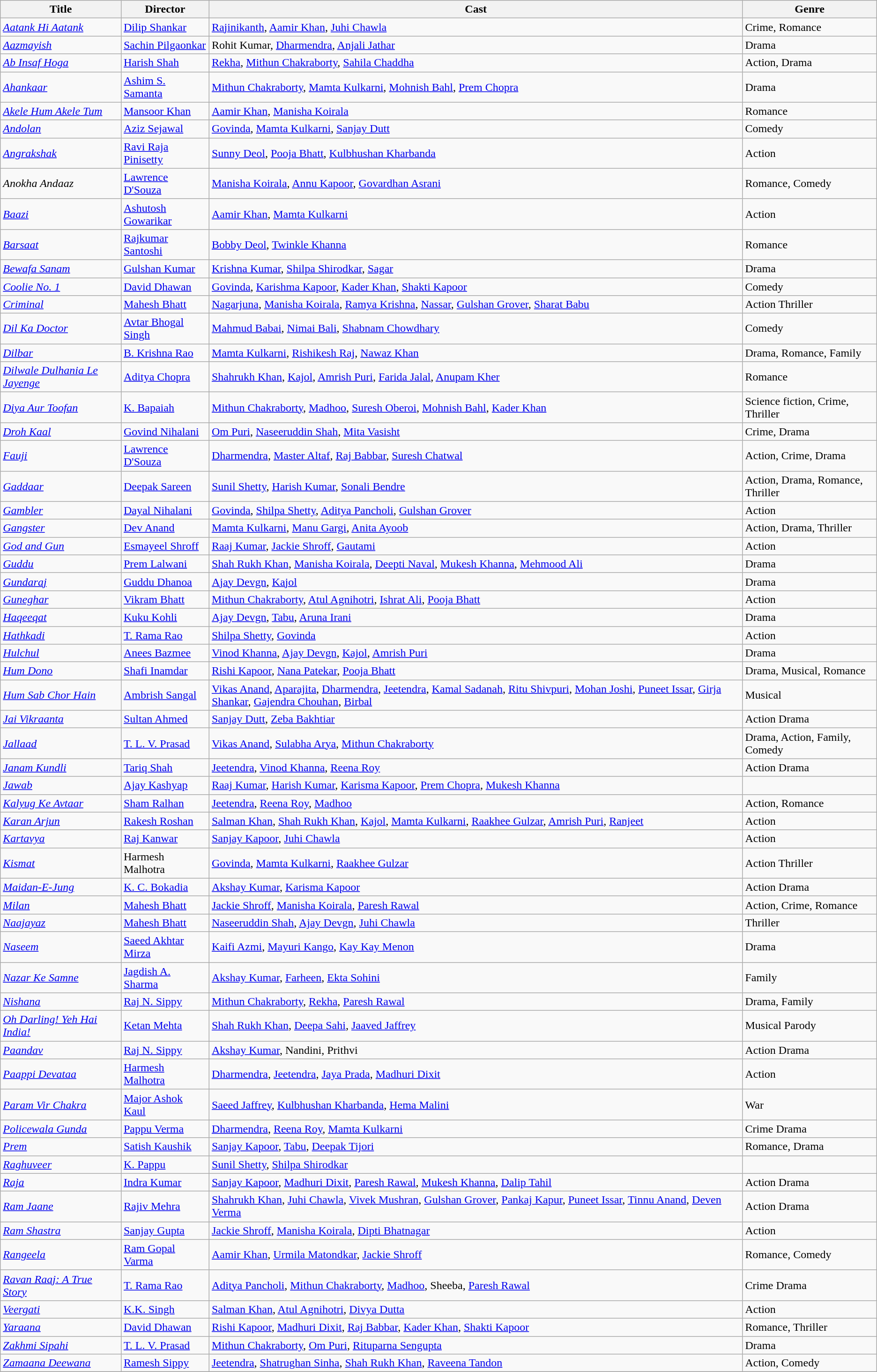<table class="wikitable">
<tr>
<th>Title</th>
<th>Director</th>
<th>Cast</th>
<th>Genre</th>
</tr>
<tr>
<td><em><a href='#'>Aatank Hi Aatank</a></em></td>
<td><a href='#'>Dilip Shankar</a></td>
<td><a href='#'>Rajinikanth</a>, <a href='#'>Aamir Khan</a>, <a href='#'>Juhi Chawla</a></td>
<td>Crime, Romance</td>
</tr>
<tr>
<td><em><a href='#'>Aazmayish</a></em></td>
<td><a href='#'>Sachin Pilgaonkar</a></td>
<td>Rohit Kumar, <a href='#'>Dharmendra</a>, <a href='#'>Anjali Jathar</a></td>
<td>Drama</td>
</tr>
<tr>
<td><em><a href='#'>Ab Insaf Hoga</a></em></td>
<td><a href='#'>Harish Shah</a></td>
<td><a href='#'>Rekha</a>, <a href='#'>Mithun Chakraborty</a>, <a href='#'>Sahila Chaddha</a></td>
<td>Action, Drama</td>
</tr>
<tr>
<td><em><a href='#'>Ahankaar</a></em></td>
<td><a href='#'>Ashim S. Samanta</a></td>
<td><a href='#'>Mithun Chakraborty</a>, <a href='#'>Mamta Kulkarni</a>, <a href='#'>Mohnish Bahl</a>, <a href='#'>Prem Chopra</a></td>
<td>Drama</td>
</tr>
<tr>
<td><em><a href='#'>Akele Hum Akele Tum</a></em></td>
<td><a href='#'>Mansoor Khan</a></td>
<td><a href='#'>Aamir Khan</a>, <a href='#'>Manisha Koirala</a></td>
<td>Romance</td>
</tr>
<tr>
<td><em><a href='#'>Andolan</a></em></td>
<td><a href='#'>Aziz Sejawal</a></td>
<td><a href='#'>Govinda</a>, <a href='#'>Mamta Kulkarni</a>, <a href='#'>Sanjay Dutt</a></td>
<td>Comedy</td>
</tr>
<tr>
<td><em><a href='#'>Angrakshak</a></em></td>
<td><a href='#'>Ravi Raja Pinisetty</a></td>
<td><a href='#'>Sunny Deol</a>, <a href='#'>Pooja Bhatt</a>, <a href='#'>Kulbhushan Kharbanda</a></td>
<td>Action</td>
</tr>
<tr>
<td><em>Anokha Andaaz</em></td>
<td><a href='#'>Lawrence D'Souza</a></td>
<td><a href='#'>Manisha Koirala</a>, <a href='#'>Annu Kapoor</a>, <a href='#'>Govardhan Asrani</a></td>
<td>Romance, Comedy</td>
</tr>
<tr>
<td><em><a href='#'>Baazi</a></em></td>
<td><a href='#'>Ashutosh Gowarikar</a></td>
<td><a href='#'>Aamir Khan</a>, <a href='#'>Mamta Kulkarni</a></td>
<td>Action</td>
</tr>
<tr>
<td><em><a href='#'>Barsaat</a></em></td>
<td><a href='#'>Rajkumar Santoshi</a></td>
<td><a href='#'>Bobby Deol</a>, <a href='#'>Twinkle Khanna</a></td>
<td>Romance</td>
</tr>
<tr>
<td><em><a href='#'>Bewafa Sanam</a></em></td>
<td><a href='#'>Gulshan Kumar</a></td>
<td><a href='#'>Krishna Kumar</a>, <a href='#'>Shilpa Shirodkar</a>, <a href='#'>Sagar</a></td>
<td>Drama</td>
</tr>
<tr>
<td><em><a href='#'>Coolie No. 1</a></em></td>
<td><a href='#'>David Dhawan</a></td>
<td><a href='#'>Govinda</a>, <a href='#'>Karishma Kapoor</a>, <a href='#'>Kader Khan</a>, <a href='#'>Shakti Kapoor</a></td>
<td>Comedy</td>
</tr>
<tr>
<td><em><a href='#'>Criminal</a></em></td>
<td><a href='#'>Mahesh Bhatt</a></td>
<td><a href='#'>Nagarjuna</a>, <a href='#'>Manisha Koirala</a>, <a href='#'>Ramya Krishna</a>, <a href='#'>Nassar</a>, <a href='#'>Gulshan Grover</a>, <a href='#'>Sharat Babu</a></td>
<td>Action Thriller</td>
</tr>
<tr>
<td><em><a href='#'>Dil Ka Doctor</a></em></td>
<td><a href='#'>Avtar Bhogal Singh</a></td>
<td><a href='#'>Mahmud Babai</a>, <a href='#'>Nimai Bali</a>, <a href='#'>Shabnam Chowdhary</a></td>
<td>Comedy</td>
</tr>
<tr>
<td><em><a href='#'>Dilbar</a></em></td>
<td><a href='#'>B. Krishna Rao</a></td>
<td><a href='#'>Mamta Kulkarni</a>, <a href='#'>Rishikesh Raj</a>, <a href='#'>Nawaz Khan</a></td>
<td>Drama, Romance, Family</td>
</tr>
<tr>
<td><em><a href='#'>Dilwale Dulhania Le Jayenge</a></em></td>
<td><a href='#'>Aditya Chopra</a></td>
<td><a href='#'>Shahrukh Khan</a>, <a href='#'>Kajol</a>, <a href='#'>Amrish Puri</a>, <a href='#'>Farida Jalal</a>, <a href='#'>Anupam Kher</a></td>
<td>Romance</td>
</tr>
<tr>
<td><em><a href='#'>Diya Aur Toofan</a></em></td>
<td><a href='#'>K. Bapaiah</a></td>
<td><a href='#'>Mithun Chakraborty</a>, <a href='#'>Madhoo</a>, <a href='#'>Suresh Oberoi</a>, <a href='#'>Mohnish Bahl</a>, <a href='#'>Kader Khan</a></td>
<td>Science fiction, Crime, Thriller</td>
</tr>
<tr>
<td><em><a href='#'>Droh Kaal</a></em></td>
<td><a href='#'>Govind Nihalani</a></td>
<td><a href='#'>Om Puri</a>, <a href='#'>Naseeruddin Shah</a>, <a href='#'>Mita Vasisht</a></td>
<td>Crime, Drama</td>
</tr>
<tr>
<td><em><a href='#'>Fauji</a></em></td>
<td><a href='#'>Lawrence D'Souza</a></td>
<td><a href='#'>Dharmendra</a>, <a href='#'>Master Altaf</a>, <a href='#'>Raj Babbar</a>, <a href='#'>Suresh Chatwal</a></td>
<td>Action, Crime, Drama</td>
</tr>
<tr>
<td><em><a href='#'>Gaddaar</a></em></td>
<td><a href='#'>Deepak Sareen</a></td>
<td><a href='#'>Sunil Shetty</a>, <a href='#'>Harish Kumar</a>, <a href='#'>Sonali Bendre</a></td>
<td>Action, Drama, Romance, Thriller</td>
</tr>
<tr>
<td><em><a href='#'>Gambler</a></em></td>
<td><a href='#'>Dayal Nihalani</a></td>
<td><a href='#'>Govinda</a>, <a href='#'>Shilpa Shetty</a>, <a href='#'>Aditya Pancholi</a>, <a href='#'>Gulshan Grover</a></td>
<td>Action</td>
</tr>
<tr>
<td><em><a href='#'>Gangster</a></em></td>
<td><a href='#'>Dev Anand</a></td>
<td><a href='#'>Mamta Kulkarni</a>, <a href='#'>Manu Gargi</a>, <a href='#'>Anita Ayoob</a></td>
<td>Action, Drama, Thriller</td>
</tr>
<tr>
<td><em><a href='#'>God and Gun</a></em></td>
<td><a href='#'>Esmayeel Shroff</a></td>
<td><a href='#'>Raaj Kumar</a>, <a href='#'>Jackie Shroff</a>, <a href='#'>Gautami</a></td>
<td>Action</td>
</tr>
<tr>
<td><em><a href='#'>Guddu</a></em></td>
<td><a href='#'>Prem Lalwani</a></td>
<td><a href='#'>Shah Rukh Khan</a>, <a href='#'>Manisha Koirala</a>, <a href='#'>Deepti Naval</a>, <a href='#'>Mukesh Khanna</a>, <a href='#'>Mehmood Ali</a></td>
<td>Drama</td>
</tr>
<tr>
<td><em><a href='#'>Gundaraj</a></em></td>
<td><a href='#'>Guddu Dhanoa</a></td>
<td><a href='#'>Ajay Devgn</a>, <a href='#'>Kajol</a></td>
<td>Drama</td>
</tr>
<tr>
<td><em><a href='#'>Guneghar</a></em></td>
<td><a href='#'>Vikram Bhatt</a></td>
<td><a href='#'>Mithun Chakraborty</a>, <a href='#'>Atul Agnihotri</a>, <a href='#'>Ishrat Ali</a>, <a href='#'>Pooja Bhatt</a></td>
<td>Action</td>
</tr>
<tr>
<td><em><a href='#'>Haqeeqat</a></em></td>
<td><a href='#'>Kuku Kohli</a></td>
<td><a href='#'>Ajay Devgn</a>, <a href='#'>Tabu</a>, <a href='#'>Aruna Irani</a></td>
<td>Drama</td>
</tr>
<tr>
<td><em><a href='#'>Hathkadi</a></em></td>
<td><a href='#'>T. Rama Rao</a></td>
<td><a href='#'>Shilpa Shetty</a>, <a href='#'>Govinda</a></td>
<td>Action</td>
</tr>
<tr>
<td><em><a href='#'>Hulchul</a></em></td>
<td><a href='#'>Anees Bazmee</a></td>
<td><a href='#'>Vinod Khanna</a>, <a href='#'>Ajay Devgn</a>, <a href='#'>Kajol</a>, <a href='#'>Amrish Puri</a></td>
<td>Drama</td>
</tr>
<tr>
<td><em><a href='#'>Hum Dono</a></em></td>
<td><a href='#'>Shafi Inamdar</a></td>
<td><a href='#'>Rishi Kapoor</a>, <a href='#'>Nana Patekar</a>, <a href='#'>Pooja Bhatt</a></td>
<td>Drama, Musical, Romance</td>
</tr>
<tr>
<td><em><a href='#'>Hum Sab Chor Hain</a></em></td>
<td><a href='#'>Ambrish Sangal</a></td>
<td><a href='#'>Vikas Anand</a>, <a href='#'>Aparajita</a>, <a href='#'>Dharmendra</a>, <a href='#'>Jeetendra</a>, <a href='#'>Kamal Sadanah</a>, <a href='#'>Ritu Shivpuri</a>, <a href='#'>Mohan Joshi</a>, <a href='#'>Puneet Issar</a>, <a href='#'>Girja Shankar</a>, <a href='#'>Gajendra Chouhan</a>, <a href='#'>Birbal</a></td>
<td>Musical</td>
</tr>
<tr>
<td><em><a href='#'>Jai Vikraanta</a></em></td>
<td><a href='#'>Sultan Ahmed</a></td>
<td><a href='#'>Sanjay Dutt</a>, <a href='#'>Zeba Bakhtiar</a></td>
<td>Action Drama</td>
</tr>
<tr>
<td><em><a href='#'>Jallaad</a></em></td>
<td><a href='#'>T. L. V. Prasad</a></td>
<td><a href='#'>Vikas Anand</a>, <a href='#'>Sulabha Arya</a>, <a href='#'>Mithun Chakraborty</a></td>
<td>Drama, Action, Family, Comedy</td>
</tr>
<tr>
<td><em><a href='#'>Janam Kundli</a></em></td>
<td><a href='#'>Tariq Shah</a></td>
<td><a href='#'>Jeetendra</a>, <a href='#'>Vinod Khanna</a>, <a href='#'>Reena Roy</a></td>
<td>Action Drama</td>
</tr>
<tr>
<td><em><a href='#'>Jawab</a></em></td>
<td><a href='#'>Ajay Kashyap</a></td>
<td><a href='#'>Raaj Kumar</a>, <a href='#'>Harish Kumar</a>, <a href='#'>Karisma Kapoor</a>, <a href='#'>Prem Chopra</a>, <a href='#'>Mukesh Khanna</a></td>
<td></td>
</tr>
<tr>
<td><em><a href='#'>Kalyug Ke Avtaar</a></em></td>
<td><a href='#'>Sham Ralhan</a></td>
<td><a href='#'>Jeetendra</a>, <a href='#'>Reena Roy</a>, <a href='#'>Madhoo</a></td>
<td>Action, Romance</td>
</tr>
<tr>
<td><em><a href='#'>Karan Arjun</a></em></td>
<td><a href='#'>Rakesh Roshan</a></td>
<td><a href='#'>Salman Khan</a>, <a href='#'>Shah Rukh Khan</a>, <a href='#'>Kajol</a>, <a href='#'>Mamta Kulkarni</a>, <a href='#'>Raakhee Gulzar</a>, <a href='#'>Amrish Puri</a>, <a href='#'>Ranjeet</a></td>
<td>Action</td>
</tr>
<tr>
<td><em><a href='#'>Kartavya</a></em></td>
<td><a href='#'>Raj Kanwar</a></td>
<td><a href='#'>Sanjay Kapoor</a>, <a href='#'>Juhi Chawla</a></td>
<td>Action</td>
</tr>
<tr>
<td><em><a href='#'>Kismat</a></em></td>
<td>Harmesh Malhotra</td>
<td><a href='#'>Govinda</a>, <a href='#'>Mamta Kulkarni</a>, <a href='#'>Raakhee Gulzar</a></td>
<td>Action Thriller</td>
</tr>
<tr>
<td><em><a href='#'>Maidan-E-Jung</a></em></td>
<td><a href='#'>K. C. Bokadia</a></td>
<td><a href='#'>Akshay Kumar</a>, <a href='#'>Karisma Kapoor</a></td>
<td>Action Drama</td>
</tr>
<tr>
<td><em><a href='#'>Milan</a></em></td>
<td><a href='#'>Mahesh Bhatt</a></td>
<td><a href='#'>Jackie Shroff</a>, <a href='#'>Manisha Koirala</a>, <a href='#'>Paresh Rawal</a></td>
<td>Action, Crime, Romance</td>
</tr>
<tr>
<td><em><a href='#'>Naajayaz</a></em></td>
<td><a href='#'>Mahesh Bhatt</a></td>
<td><a href='#'>Naseeruddin Shah</a>, <a href='#'>Ajay Devgn</a>, <a href='#'>Juhi Chawla</a></td>
<td>Thriller</td>
</tr>
<tr>
<td><em><a href='#'>Naseem</a></em></td>
<td><a href='#'>Saeed Akhtar Mirza</a></td>
<td><a href='#'>Kaifi Azmi</a>, <a href='#'>Mayuri Kango</a>, <a href='#'>Kay Kay Menon</a></td>
<td>Drama</td>
</tr>
<tr>
<td><em><a href='#'>Nazar Ke Samne</a></em></td>
<td><a href='#'>Jagdish A. Sharma</a></td>
<td><a href='#'>Akshay Kumar</a>, <a href='#'>Farheen</a>, <a href='#'>Ekta Sohini</a></td>
<td>Family</td>
</tr>
<tr>
<td><em><a href='#'>Nishana</a></em></td>
<td><a href='#'>Raj N. Sippy</a></td>
<td><a href='#'>Mithun Chakraborty</a>, <a href='#'>Rekha</a>, <a href='#'>Paresh Rawal</a></td>
<td>Drama, Family</td>
</tr>
<tr>
<td><em><a href='#'>Oh Darling! Yeh Hai India!</a></em></td>
<td><a href='#'>Ketan Mehta</a></td>
<td><a href='#'>Shah Rukh Khan</a>, <a href='#'>Deepa Sahi</a>, <a href='#'>Jaaved Jaffrey</a></td>
<td>Musical Parody</td>
</tr>
<tr>
<td><em><a href='#'>Paandav</a></em></td>
<td><a href='#'>Raj N. Sippy</a></td>
<td><a href='#'>Akshay Kumar</a>, Nandini, Prithvi</td>
<td>Action Drama</td>
</tr>
<tr>
<td><em><a href='#'>Paappi Devataa</a></em></td>
<td><a href='#'>Harmesh Malhotra</a></td>
<td><a href='#'>Dharmendra</a>, <a href='#'>Jeetendra</a>, <a href='#'>Jaya Prada</a>, <a href='#'>Madhuri Dixit</a></td>
<td>Action</td>
</tr>
<tr>
<td><em><a href='#'>Param Vir Chakra</a></em></td>
<td><a href='#'>Major Ashok Kaul</a></td>
<td><a href='#'>Saeed Jaffrey</a>, <a href='#'>Kulbhushan Kharbanda</a>, <a href='#'>Hema Malini</a></td>
<td>War</td>
</tr>
<tr>
<td><em><a href='#'>Policewala Gunda</a></em></td>
<td><a href='#'>Pappu Verma</a></td>
<td><a href='#'>Dharmendra</a>, <a href='#'>Reena Roy</a>, <a href='#'>Mamta Kulkarni</a></td>
<td>Crime Drama</td>
</tr>
<tr>
<td><em><a href='#'>Prem</a></em></td>
<td><a href='#'>Satish Kaushik</a></td>
<td><a href='#'>Sanjay Kapoor</a>, <a href='#'>Tabu</a>, <a href='#'>Deepak Tijori</a></td>
<td>Romance, Drama</td>
</tr>
<tr>
<td><em><a href='#'>Raghuveer</a></em></td>
<td><a href='#'>K. Pappu</a></td>
<td><a href='#'>Sunil Shetty</a>, <a href='#'>Shilpa Shirodkar</a></td>
<td></td>
</tr>
<tr>
<td><em><a href='#'>Raja</a></em></td>
<td><a href='#'>Indra Kumar</a></td>
<td><a href='#'>Sanjay Kapoor</a>, <a href='#'>Madhuri Dixit</a>, <a href='#'>Paresh Rawal</a>, <a href='#'>Mukesh Khanna</a>, <a href='#'>Dalip Tahil</a></td>
<td>Action Drama</td>
</tr>
<tr>
<td><em><a href='#'>Ram Jaane</a></em></td>
<td><a href='#'>Rajiv Mehra</a></td>
<td><a href='#'>Shahrukh Khan</a>, <a href='#'>Juhi Chawla</a>, <a href='#'>Vivek Mushran</a>, <a href='#'>Gulshan Grover</a>, <a href='#'>Pankaj Kapur</a>, <a href='#'>Puneet Issar</a>, <a href='#'>Tinnu Anand</a>, <a href='#'>Deven Verma</a></td>
<td>Action Drama</td>
</tr>
<tr>
<td><em><a href='#'>Ram Shastra</a></em></td>
<td><a href='#'>Sanjay Gupta</a></td>
<td><a href='#'>Jackie Shroff</a>, <a href='#'>Manisha Koirala</a>, <a href='#'>Dipti Bhatnagar</a></td>
<td>Action</td>
</tr>
<tr>
<td><em><a href='#'>Rangeela</a></em></td>
<td><a href='#'>Ram Gopal Varma</a></td>
<td><a href='#'>Aamir Khan</a>, <a href='#'>Urmila Matondkar</a>, <a href='#'>Jackie Shroff</a></td>
<td>Romance, Comedy</td>
</tr>
<tr>
<td><em><a href='#'>Ravan Raaj: A True Story</a></em></td>
<td><a href='#'>T. Rama Rao</a></td>
<td><a href='#'>Aditya Pancholi</a>, <a href='#'>Mithun Chakraborty</a>, <a href='#'>Madhoo</a>, Sheeba, <a href='#'>Paresh Rawal</a></td>
<td>Crime Drama</td>
</tr>
<tr>
<td><em><a href='#'>Veergati</a></em></td>
<td><a href='#'>K.K. Singh</a></td>
<td><a href='#'>Salman Khan</a>, <a href='#'>Atul Agnihotri</a>, <a href='#'>Divya Dutta</a></td>
<td>Action</td>
</tr>
<tr>
<td><em><a href='#'>Yaraana</a></em></td>
<td><a href='#'>David Dhawan</a></td>
<td><a href='#'>Rishi Kapoor</a>, <a href='#'>Madhuri Dixit</a>, <a href='#'>Raj Babbar</a>, <a href='#'>Kader Khan</a>, <a href='#'>Shakti Kapoor</a></td>
<td>Romance, Thriller</td>
</tr>
<tr>
<td><em><a href='#'>Zakhmi Sipahi</a></em></td>
<td><a href='#'>T. L. V. Prasad</a></td>
<td><a href='#'>Mithun Chakraborty</a>, <a href='#'>Om Puri</a>, <a href='#'>Rituparna Sengupta</a></td>
<td>Drama</td>
</tr>
<tr>
<td><em><a href='#'>Zamaana Deewana</a></em></td>
<td><a href='#'>Ramesh Sippy</a></td>
<td><a href='#'>Jeetendra</a>, <a href='#'>Shatrughan Sinha</a>, <a href='#'>Shah Rukh Khan</a>, <a href='#'>Raveena Tandon</a></td>
<td>Action, Comedy</td>
</tr>
<tr>
</tr>
</table>
